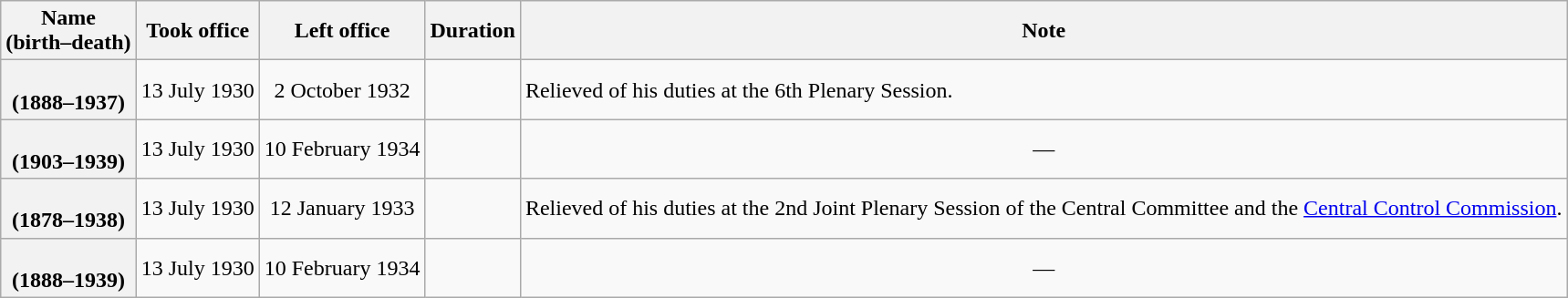<table class="wikitable plainrowheaders sortable" style="text-align:center;" border="1">
<tr>
<th scope="col">Name<br>(birth–death)</th>
<th scope="col">Took office</th>
<th scope="col">Left office</th>
<th scope="col">Duration</th>
<th scope="col">Note</th>
</tr>
<tr>
<th scope="row"><br>(1888–1937)</th>
<td>13 July 1930</td>
<td>2 October 1932</td>
<td></td>
<td align="left">Relieved of his duties at the 6th Plenary Session.</td>
</tr>
<tr>
<th scope="row"><br>(1903–1939)</th>
<td>13 July 1930</td>
<td>10 February 1934</td>
<td></td>
<td>—</td>
</tr>
<tr>
<th scope="row"><br>(1878–1938)</th>
<td>13 July 1930</td>
<td>12 January 1933</td>
<td></td>
<td align="left">Relieved of his duties at the 2nd Joint Plenary Session of the Central Committee and the <a href='#'>Central Control Commission</a>.</td>
</tr>
<tr>
<th scope="row"><br>(1888–1939)</th>
<td>13 July 1930</td>
<td>10 February 1934</td>
<td></td>
<td>—</td>
</tr>
</table>
